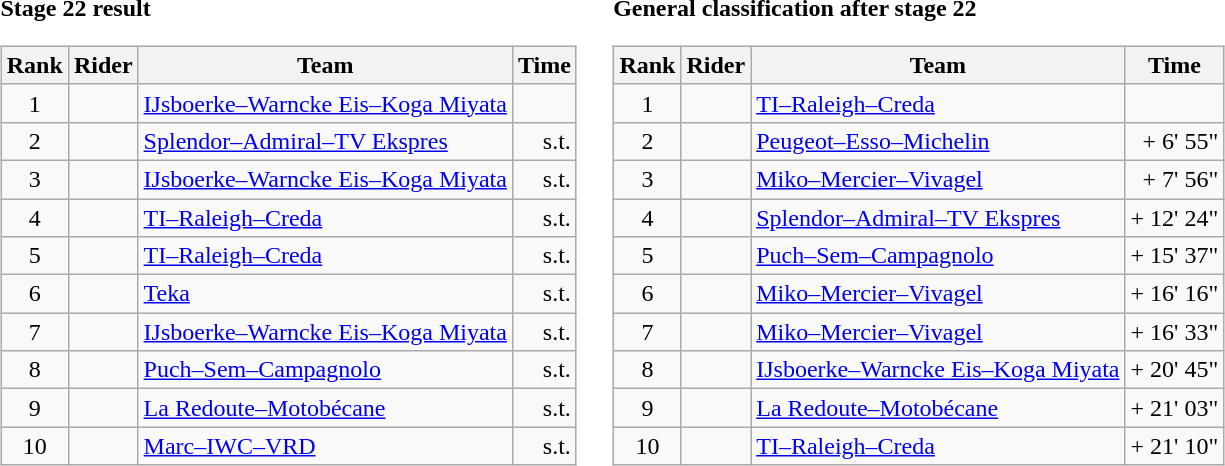<table>
<tr>
<td><strong>Stage 22 result</strong><br><table class="wikitable">
<tr>
<th scope="col">Rank</th>
<th scope="col">Rider</th>
<th scope="col">Team</th>
<th scope="col">Time</th>
</tr>
<tr>
<td style="text-align:center;">1</td>
<td></td>
<td><a href='#'>IJsboerke–Warncke Eis–Koga Miyata</a></td>
<td style="text-align:right;"></td>
</tr>
<tr>
<td style="text-align:center;">2</td>
<td></td>
<td><a href='#'>Splendor–Admiral–TV Ekspres</a></td>
<td style="text-align:right;">s.t.</td>
</tr>
<tr>
<td style="text-align:center;">3</td>
<td></td>
<td><a href='#'>IJsboerke–Warncke Eis–Koga Miyata</a></td>
<td style="text-align:right;">s.t.</td>
</tr>
<tr>
<td style="text-align:center;">4</td>
<td></td>
<td><a href='#'>TI–Raleigh–Creda</a></td>
<td style="text-align:right;">s.t.</td>
</tr>
<tr>
<td style="text-align:center;">5</td>
<td></td>
<td><a href='#'>TI–Raleigh–Creda</a></td>
<td style="text-align:right;">s.t.</td>
</tr>
<tr>
<td style="text-align:center;">6</td>
<td></td>
<td><a href='#'>Teka</a></td>
<td style="text-align:right;">s.t.</td>
</tr>
<tr>
<td style="text-align:center;">7</td>
<td></td>
<td><a href='#'>IJsboerke–Warncke Eis–Koga Miyata</a></td>
<td style="text-align:right;">s.t.</td>
</tr>
<tr>
<td style="text-align:center;">8</td>
<td></td>
<td><a href='#'>Puch–Sem–Campagnolo</a></td>
<td style="text-align:right;">s.t.</td>
</tr>
<tr>
<td style="text-align:center;">9</td>
<td></td>
<td><a href='#'>La Redoute–Motobécane</a></td>
<td style="text-align:right;">s.t.</td>
</tr>
<tr>
<td style="text-align:center;">10</td>
<td></td>
<td><a href='#'>Marc–IWC–VRD</a></td>
<td style="text-align:right;">s.t.</td>
</tr>
</table>
</td>
<td></td>
<td><strong>General classification after stage 22</strong><br><table class="wikitable">
<tr>
<th scope="col">Rank</th>
<th scope="col">Rider</th>
<th scope="col">Team</th>
<th scope="col">Time</th>
</tr>
<tr>
<td style="text-align:center;">1</td>
<td> </td>
<td><a href='#'>TI–Raleigh–Creda</a></td>
<td style="text-align:right;"></td>
</tr>
<tr>
<td style="text-align:center;">2</td>
<td></td>
<td><a href='#'>Peugeot–Esso–Michelin</a></td>
<td style="text-align:right;">+ 6' 55"</td>
</tr>
<tr>
<td style="text-align:center;">3</td>
<td></td>
<td><a href='#'>Miko–Mercier–Vivagel</a></td>
<td style="text-align:right;">+ 7' 56"</td>
</tr>
<tr>
<td style="text-align:center;">4</td>
<td></td>
<td><a href='#'>Splendor–Admiral–TV Ekspres</a></td>
<td style="text-align:right;">+ 12' 24"</td>
</tr>
<tr>
<td style="text-align:center;">5</td>
<td></td>
<td><a href='#'>Puch–Sem–Campagnolo</a></td>
<td style="text-align:right;">+ 15' 37"</td>
</tr>
<tr>
<td style="text-align:center;">6</td>
<td></td>
<td><a href='#'>Miko–Mercier–Vivagel</a></td>
<td style="text-align:right;">+ 16' 16"</td>
</tr>
<tr>
<td style="text-align:center;">7</td>
<td></td>
<td><a href='#'>Miko–Mercier–Vivagel</a></td>
<td style="text-align:right;">+ 16' 33"</td>
</tr>
<tr>
<td style="text-align:center;">8</td>
<td></td>
<td><a href='#'>IJsboerke–Warncke Eis–Koga Miyata</a></td>
<td style="text-align:right;">+ 20' 45"</td>
</tr>
<tr>
<td style="text-align:center;">9</td>
<td></td>
<td><a href='#'>La Redoute–Motobécane</a></td>
<td style="text-align:right;">+ 21' 03"</td>
</tr>
<tr>
<td style="text-align:center;">10</td>
<td></td>
<td><a href='#'>TI–Raleigh–Creda</a></td>
<td style="text-align:right;">+ 21' 10"</td>
</tr>
</table>
</td>
</tr>
</table>
